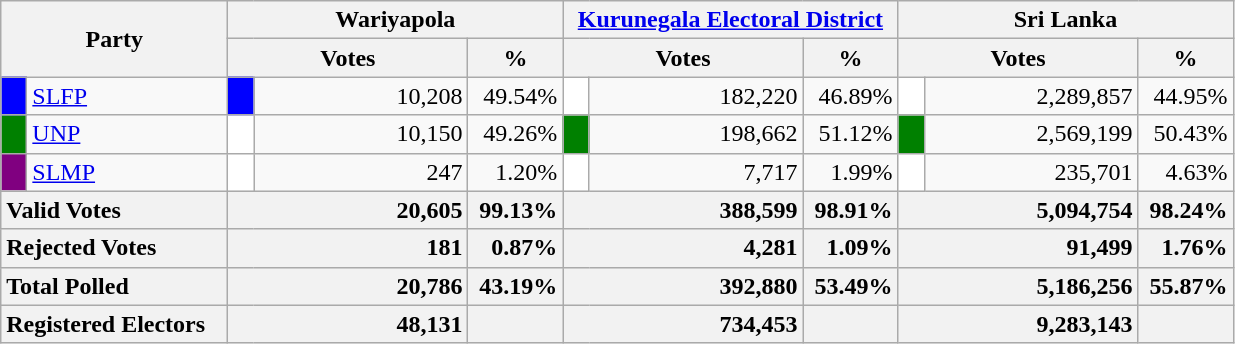<table class="wikitable">
<tr>
<th colspan="2" width="144px"rowspan="2">Party</th>
<th colspan="3" width="216px">Wariyapola</th>
<th colspan="3" width="216px"><a href='#'>Kurunegala Electoral District</a></th>
<th colspan="3" width="216px">Sri Lanka</th>
</tr>
<tr>
<th colspan="2" width="144px">Votes</th>
<th>%</th>
<th colspan="2" width="144px">Votes</th>
<th>%</th>
<th colspan="2" width="144px">Votes</th>
<th>%</th>
</tr>
<tr>
<td style="background-color:blue;" width="10px"></td>
<td style="text-align:left;"><a href='#'>SLFP</a></td>
<td style="background-color:blue;" width="10px"></td>
<td style="text-align:right;">10,208</td>
<td style="text-align:right;">49.54%</td>
<td style="background-color:white;" width="10px"></td>
<td style="text-align:right;">182,220</td>
<td style="text-align:right;">46.89%</td>
<td style="background-color:white;" width="10px"></td>
<td style="text-align:right;">2,289,857</td>
<td style="text-align:right;">44.95%</td>
</tr>
<tr>
<td style="background-color:green;" width="10px"></td>
<td style="text-align:left;"><a href='#'>UNP</a></td>
<td style="background-color:white;" width="10px"></td>
<td style="text-align:right;">10,150</td>
<td style="text-align:right;">49.26%</td>
<td style="background-color:green;" width="10px"></td>
<td style="text-align:right;">198,662</td>
<td style="text-align:right;">51.12%</td>
<td style="background-color:green;" width="10px"></td>
<td style="text-align:right;">2,569,199</td>
<td style="text-align:right;">50.43%</td>
</tr>
<tr>
<td style="background-color:purple;" width="10px"></td>
<td style="text-align:left;"><a href='#'>SLMP</a></td>
<td style="background-color:white;" width="10px"></td>
<td style="text-align:right;">247</td>
<td style="text-align:right;">1.20%</td>
<td style="background-color:white;" width="10px"></td>
<td style="text-align:right;">7,717</td>
<td style="text-align:right;">1.99%</td>
<td style="background-color:white;" width="10px"></td>
<td style="text-align:right;">235,701</td>
<td style="text-align:right;">4.63%</td>
</tr>
<tr>
<th colspan="2" width="144px"style="text-align:left;">Valid Votes</th>
<th style="text-align:right;"colspan="2" width="144px">20,605</th>
<th style="text-align:right;">99.13%</th>
<th style="text-align:right;"colspan="2" width="144px">388,599</th>
<th style="text-align:right;">98.91%</th>
<th style="text-align:right;"colspan="2" width="144px">5,094,754</th>
<th style="text-align:right;">98.24%</th>
</tr>
<tr>
<th colspan="2" width="144px"style="text-align:left;">Rejected Votes</th>
<th style="text-align:right;"colspan="2" width="144px">181</th>
<th style="text-align:right;">0.87%</th>
<th style="text-align:right;"colspan="2" width="144px">4,281</th>
<th style="text-align:right;">1.09%</th>
<th style="text-align:right;"colspan="2" width="144px">91,499</th>
<th style="text-align:right;">1.76%</th>
</tr>
<tr>
<th colspan="2" width="144px"style="text-align:left;">Total Polled</th>
<th style="text-align:right;"colspan="2" width="144px">20,786</th>
<th style="text-align:right;">43.19%</th>
<th style="text-align:right;"colspan="2" width="144px">392,880</th>
<th style="text-align:right;">53.49%</th>
<th style="text-align:right;"colspan="2" width="144px">5,186,256</th>
<th style="text-align:right;">55.87%</th>
</tr>
<tr>
<th colspan="2" width="144px"style="text-align:left;">Registered Electors</th>
<th style="text-align:right;"colspan="2" width="144px">48,131</th>
<th></th>
<th style="text-align:right;"colspan="2" width="144px">734,453</th>
<th></th>
<th style="text-align:right;"colspan="2" width="144px">9,283,143</th>
<th></th>
</tr>
</table>
